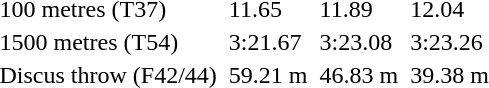<table>
<tr>
<td>100 metres (T37)<br></td>
<td></td>
<td>11.65</td>
<td></td>
<td>11.89</td>
<td></td>
<td>12.04</td>
</tr>
<tr>
<td>1500 metres (T54)<br></td>
<td></td>
<td>3:21.67</td>
<td></td>
<td>3:23.08</td>
<td></td>
<td>3:23.26</td>
</tr>
<tr>
<td>Discus throw (F42/44)<br></td>
<td></td>
<td>59.21 m</td>
<td></td>
<td>46.83 m</td>
<td></td>
<td>39.38 m</td>
</tr>
</table>
